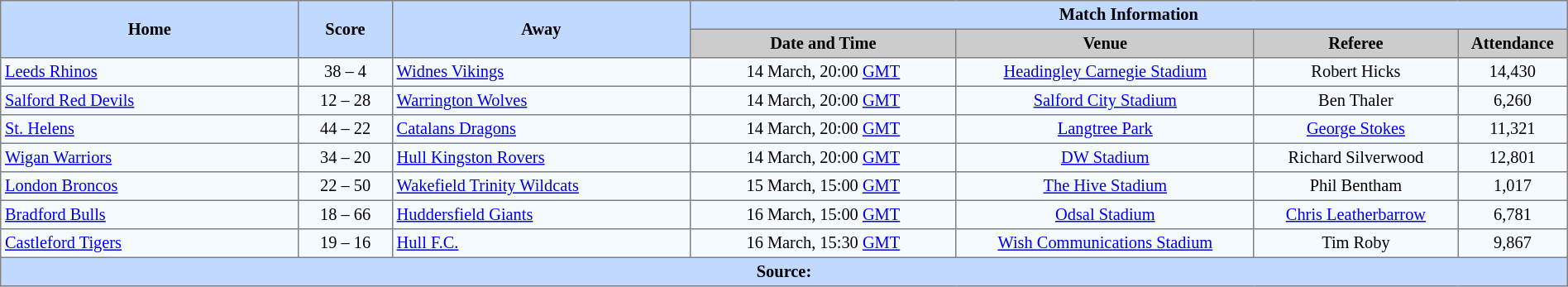<table border="1" cellpadding="3" cellspacing="0" style="border-collapse:collapse; font-size:85%; text-align:center; width:100%">
<tr style="background:#c1d8ff;">
<th rowspan="2" style="width:19%;">Home</th>
<th rowspan="2" style="width:6%;">Score</th>
<th rowspan="2" style="width:19%;">Away</th>
<th colspan=6>Match Information</th>
</tr>
<tr style="background:#ccc;">
<th width=17%>Date and Time</th>
<th width=19%>Venue</th>
<th width=13%>Referee</th>
<th width=7%>Attendance</th>
</tr>
<tr style="background:#f5faff;">
<td align=left> <a href='#'>Leeds Rhinos</a></td>
<td>38 – 4 </td>
<td align=left> <a href='#'>Widnes Vikings</a></td>
<td>14 March, 20:00 <a href='#'>GMT</a></td>
<td><a href='#'>Headingley Carnegie Stadium</a></td>
<td>Robert Hicks</td>
<td>14,430</td>
</tr>
<tr style="background:#f5faff;">
<td align=left> <a href='#'>Salford Red Devils</a></td>
<td>12 – 28 </td>
<td align=left> <a href='#'>Warrington Wolves</a></td>
<td>14 March, 20:00 <a href='#'>GMT</a></td>
<td><a href='#'>Salford City Stadium</a></td>
<td>Ben Thaler</td>
<td>6,260</td>
</tr>
<tr style="background:#f5faff;">
<td align=left> <a href='#'>St. Helens</a></td>
<td>44 – 22 </td>
<td align=left> <a href='#'>Catalans Dragons</a></td>
<td>14 March, 20:00 <a href='#'>GMT</a></td>
<td><a href='#'>Langtree Park</a></td>
<td><a href='#'>George Stokes</a></td>
<td>11,321</td>
</tr>
<tr style="background:#f5faff;">
<td align=left> <a href='#'>Wigan Warriors</a></td>
<td>34 – 20 </td>
<td align=left> <a href='#'>Hull Kingston Rovers</a></td>
<td>14 March, 20:00 <a href='#'>GMT</a></td>
<td><a href='#'>DW Stadium</a></td>
<td>Richard Silverwood</td>
<td>12,801</td>
</tr>
<tr style="background:#f5faff;">
<td align=left> <a href='#'>London Broncos</a></td>
<td>22 – 50 </td>
<td align=left> <a href='#'>Wakefield Trinity Wildcats</a></td>
<td>15 March, 15:00 <a href='#'>GMT</a></td>
<td><a href='#'>The Hive Stadium</a></td>
<td>Phil Bentham</td>
<td>1,017</td>
</tr>
<tr style="background:#f5faff;">
<td align=left> <a href='#'>Bradford Bulls</a></td>
<td>18 – 66 </td>
<td align=left> <a href='#'>Huddersfield Giants</a></td>
<td>16 March, 15:00 <a href='#'>GMT</a></td>
<td><a href='#'>Odsal Stadium</a></td>
<td><a href='#'>Chris Leatherbarrow</a></td>
<td>6,781</td>
</tr>
<tr style="background:#f5faff;">
<td align=left> <a href='#'>Castleford Tigers</a></td>
<td>19 – 16 </td>
<td align=left> <a href='#'>Hull F.C.</a></td>
<td>16 March, 15:30 <a href='#'>GMT</a></td>
<td><a href='#'>Wish Communications Stadium</a></td>
<td>Tim Roby</td>
<td>9,867</td>
</tr>
<tr style="background:#c1d8ff;">
<th colspan=12>Source:</th>
</tr>
</table>
